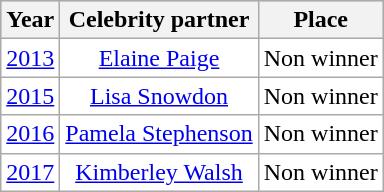<table class="wikitable sortable" style="margin:auto;">
<tr style="text-align:Center; background:#ccc;">
<th>Year</th>
<th>Celebrity partner</th>
<th>Place</th>
</tr>
<tr style="background:white;">
<td style="text-align:center;"><a href='#'>2013</a></td>
<td style="text-align:center;"><a href='#'>Elaine Paige</a></td>
<td style="text-align:center;">Non winner</td>
</tr>
<tr style="background:white;">
<td style="text-align:center;"><a href='#'>2015</a></td>
<td style="text-align:center;"><a href='#'>Lisa Snowdon</a></td>
<td style="text-align:center;">Non winner</td>
</tr>
<tr style="background:white;">
<td style="text-align:center;"><a href='#'>2016</a></td>
<td style="text-align:center;"><a href='#'>Pamela Stephenson</a></td>
<td style="text-align:center;">Non winner</td>
</tr>
<tr style="background:white;">
<td style="text-align:center;"><a href='#'>2017</a></td>
<td style="text-align:center;"><a href='#'>Kimberley Walsh</a></td>
<td style="text-align:center;">Non winner</td>
</tr>
</table>
